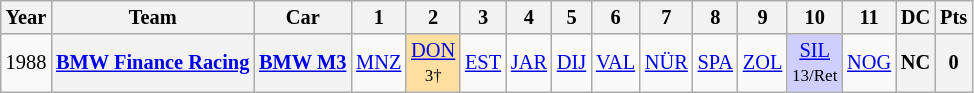<table class="wikitable" style="text-align:center; font-size:85%">
<tr>
<th>Year</th>
<th>Team</th>
<th>Car</th>
<th>1</th>
<th>2</th>
<th>3</th>
<th>4</th>
<th>5</th>
<th>6</th>
<th>7</th>
<th>8</th>
<th>9</th>
<th>10</th>
<th>11</th>
<th>DC</th>
<th>Pts</th>
</tr>
<tr>
<td>1988</td>
<th nowrap> <a href='#'>BMW Finance Racing</a></th>
<th nowrap><a href='#'>BMW M3</a></th>
<td><a href='#'>MNZ</a></td>
<td style="background:#FFDF9F;"><a href='#'>DON</a><br><small>3†</small></td>
<td><a href='#'>EST</a></td>
<td><a href='#'>JAR</a></td>
<td><a href='#'>DIJ</a></td>
<td><a href='#'>VAL</a></td>
<td><a href='#'>NÜR</a></td>
<td><a href='#'>SPA</a></td>
<td><a href='#'>ZOL</a></td>
<td style="background:#CFCFFF;"><a href='#'>SIL</a><br><small>13/Ret</small></td>
<td><a href='#'>NOG</a></td>
<th>NC</th>
<th>0</th>
</tr>
</table>
